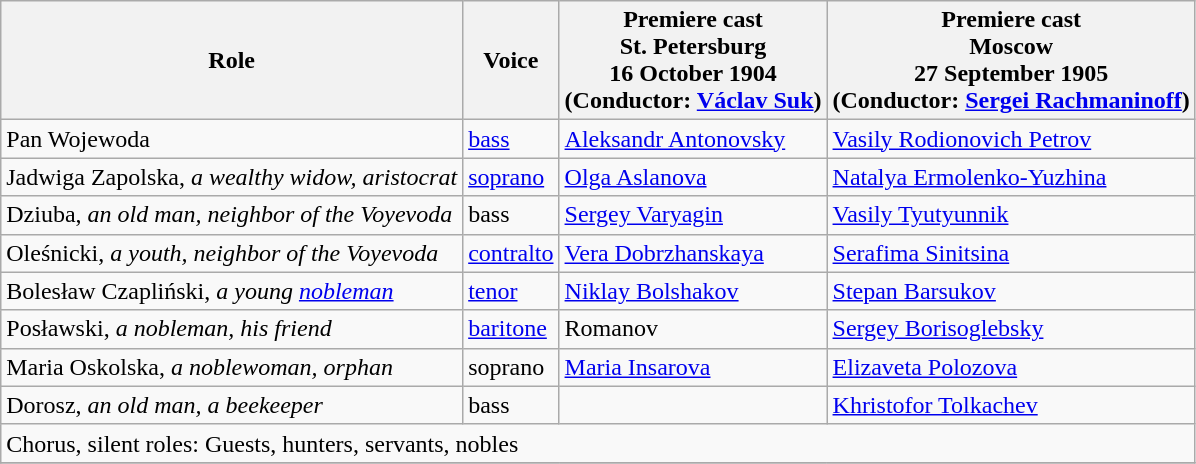<table class="wikitable">
<tr>
<th>Role</th>
<th>Voice</th>
<th>Premiere cast<br>St. Petersburg<br>16 October 1904<br>(Conductor: <a href='#'>Václav Suk</a>)</th>
<th>Premiere cast<br>Moscow<br>27 September 1905<br>(Conductor: <a href='#'>Sergei Rachmaninoff</a>)</th>
</tr>
<tr>
<td>Pan Wojewoda</td>
<td><a href='#'>bass</a></td>
<td><a href='#'>Aleksandr Antonovsky</a></td>
<td><a href='#'>Vasily Rodionovich Petrov</a></td>
</tr>
<tr>
<td>Jadwiga Zapolska, <em>a wealthy widow, aristocrat</em></td>
<td><a href='#'>soprano</a></td>
<td><a href='#'>Olga Aslanova</a></td>
<td><a href='#'>Natalya Ermolenko-Yuzhina</a></td>
</tr>
<tr>
<td>Dziuba, <em>an old man, neighbor of the Voyevoda</em></td>
<td>bass</td>
<td><a href='#'>Sergey Varyagin</a></td>
<td><a href='#'>Vasily Tyutyunnik</a></td>
</tr>
<tr>
<td>Oleśnicki, <em>a youth, neighbor of the Voyevoda</em></td>
<td><a href='#'>contralto</a></td>
<td><a href='#'>Vera Dobrzhanskaya</a></td>
<td><a href='#'>Serafima Sinitsina</a></td>
</tr>
<tr>
<td>Bolesław Czapliński, <em>a young <a href='#'>nobleman</a></em></td>
<td><a href='#'>tenor</a></td>
<td><a href='#'>Niklay Bolshakov</a></td>
<td><a href='#'>Stepan Barsukov</a></td>
</tr>
<tr>
<td>Posławski, <em>a nobleman, his friend</em></td>
<td><a href='#'>baritone</a></td>
<td>Romanov</td>
<td><a href='#'>Sergey Borisoglebsky</a></td>
</tr>
<tr>
<td>Maria Oskolska, <em>a noblewoman, orphan</em></td>
<td>soprano</td>
<td><a href='#'>Maria Insarova</a></td>
<td><a href='#'>Elizaveta Polozova</a></td>
</tr>
<tr>
<td>Dorosz, <em>an old man, a beekeeper</em></td>
<td>bass</td>
<td></td>
<td><a href='#'>Khristofor Tolkachev</a></td>
</tr>
<tr>
<td colspan="4">Chorus, silent roles: Guests, hunters, servants, nobles</td>
</tr>
<tr>
</tr>
</table>
